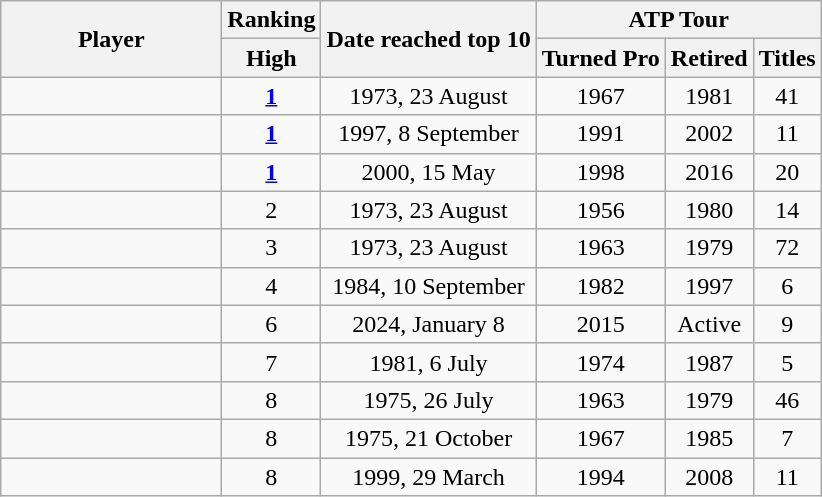<table class="wikitable sortable nowrap" style="text-align:center">
<tr>
<th rowspan="2" width="140">Player</th>
<th>Ranking</th>
<th rowspan="2">Date reached top 10</th>
<th colspan="3">ATP Tour</th>
</tr>
<tr>
<th>High</th>
<th>Turned Pro</th>
<th>Retired</th>
<th>Titles</th>
</tr>
<tr>
<td style="text-align:left;"></td>
<td><a href='#'><strong>1</strong></a></td>
<td>1973, 23 August</td>
<td>1967</td>
<td>1981</td>
<td>41</td>
</tr>
<tr>
<td style="text-align:left;"></td>
<td><a href='#'><strong>1</strong></a></td>
<td>1997, 8 September</td>
<td>1991</td>
<td>2002</td>
<td>11</td>
</tr>
<tr>
<td style="text-align:left;"></td>
<td><a href='#'><strong>1</strong></a></td>
<td>2000, 15 May</td>
<td>1998</td>
<td>2016</td>
<td>20</td>
</tr>
<tr>
<td style="text-align:left;"></td>
<td>2</td>
<td>1973, 23 August</td>
<td>1956</td>
<td>1980</td>
<td>14</td>
</tr>
<tr>
<td style="text-align:left;"></td>
<td>3</td>
<td>1973, 23 August</td>
<td>1963</td>
<td>1979</td>
<td>72</td>
</tr>
<tr>
<td style="text-align:left;"></td>
<td>4</td>
<td>1984, 10 September</td>
<td>1982</td>
<td>1997</td>
<td>6</td>
</tr>
<tr>
<td style="text-align:left;"><strong></strong></td>
<td>6</td>
<td>2024, January 8</td>
<td>2015</td>
<td>Active</td>
<td>9</td>
</tr>
<tr>
<td style="text-align:left;"></td>
<td>7</td>
<td>1981, 6 July</td>
<td>1974</td>
<td>1987</td>
<td>5</td>
</tr>
<tr>
<td style="text-align:left;"></td>
<td>8</td>
<td>1975, 26 July</td>
<td>1963</td>
<td>1979</td>
<td>46</td>
</tr>
<tr>
<td style="text-align:left;"></td>
<td>8</td>
<td>1975, 21 October</td>
<td>1967</td>
<td>1985</td>
<td>7</td>
</tr>
<tr>
<td style="text-align:left;"></td>
<td>8</td>
<td>1999, 29 March</td>
<td>1994</td>
<td>2008</td>
<td>11</td>
</tr>
</table>
